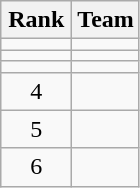<table class="wikitable" style="text-align:center;">
<tr>
<th width=40>Rank</th>
<th>Team</th>
</tr>
<tr>
<td></td>
<td style="text-align:left;"></td>
</tr>
<tr>
<td></td>
<td style="text-align:left;"></td>
</tr>
<tr>
<td></td>
<td style="text-align:left;"></td>
</tr>
<tr>
<td>4</td>
<td style="text-align:left;"></td>
</tr>
<tr>
<td>5</td>
<td style="text-align:left;"></td>
</tr>
<tr>
<td>6</td>
<td style="text-align:left;"></td>
</tr>
</table>
